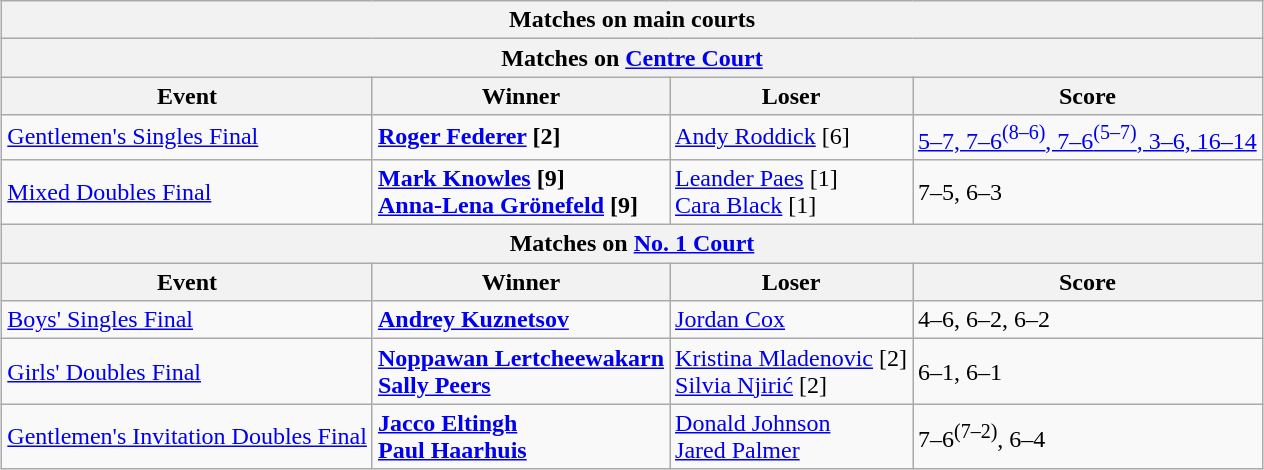<table class="wikitable collapsible uncollapsed" style="margin:auto;">
<tr>
<th colspan="4" style="white-space:nowrap;">Matches on main courts</th>
</tr>
<tr>
<th colspan="4">Matches on <a href='#'>Centre Court</a></th>
</tr>
<tr>
<th>Event</th>
<th>Winner</th>
<th>Loser</th>
<th>Score</th>
</tr>
<tr>
<td><a href='#'>Gentlemen's Singles Final</a></td>
<td> <strong><a href='#'>Roger Federer</a> [2]</strong></td>
<td> <a href='#'>Andy Roddick</a> [6]</td>
<td><a href='#'>5–7, 7–6<sup>(8–6)</sup>, 7–6<sup>(5–7)</sup>, 3–6, 16–14</a></td>
</tr>
<tr>
<td><a href='#'>Mixed Doubles Final</a></td>
<td> <strong><a href='#'>Mark Knowles</a> [9]</strong><br> <strong><a href='#'>Anna-Lena Grönefeld</a> [9]</strong></td>
<td> <a href='#'>Leander Paes</a> [1]<br> <a href='#'>Cara Black</a> [1]</td>
<td>7–5, 6–3</td>
</tr>
<tr>
<th colspan="4">Matches on <a href='#'>No. 1 Court</a></th>
</tr>
<tr>
<th>Event</th>
<th>Winner</th>
<th>Loser</th>
<th>Score</th>
</tr>
<tr>
<td><a href='#'>Boys' Singles Final</a></td>
<td> <strong><a href='#'>Andrey Kuznetsov</a></strong></td>
<td> <a href='#'>Jordan Cox</a></td>
<td>4–6, 6–2, 6–2</td>
</tr>
<tr>
<td><a href='#'>Girls' Doubles Final</a></td>
<td> <strong><a href='#'>Noppawan Lertcheewakarn</a></strong><br> <strong><a href='#'>Sally Peers</a></strong></td>
<td> <a href='#'>Kristina Mladenovic</a> [2]<br> <a href='#'>Silvia Njirić</a> [2]</td>
<td>6–1, 6–1</td>
</tr>
<tr>
<td><a href='#'>Gentlemen's Invitation Doubles Final</a></td>
<td> <strong><a href='#'>Jacco Eltingh</a></strong><br> <strong><a href='#'>Paul Haarhuis</a></strong></td>
<td> <a href='#'>Donald Johnson</a><br> <a href='#'>Jared Palmer</a></td>
<td>7–6<sup>(7–2)</sup>, 6–4</td>
</tr>
</table>
